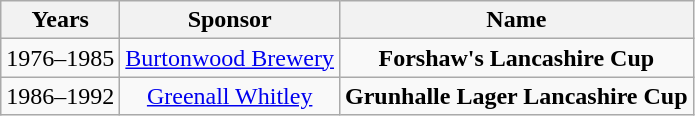<table class="wikitable" style="text-align: center;">
<tr>
<th>Years</th>
<th>Sponsor</th>
<th>Name</th>
</tr>
<tr>
<td>1976–1985</td>
<td><a href='#'>Burtonwood Brewery</a></td>
<td><strong>Forshaw's Lancashire Cup</strong></td>
</tr>
<tr>
<td>1986–1992</td>
<td><a href='#'>Greenall Whitley</a></td>
<td><strong>Grunhalle Lager Lancashire Cup</strong></td>
</tr>
</table>
